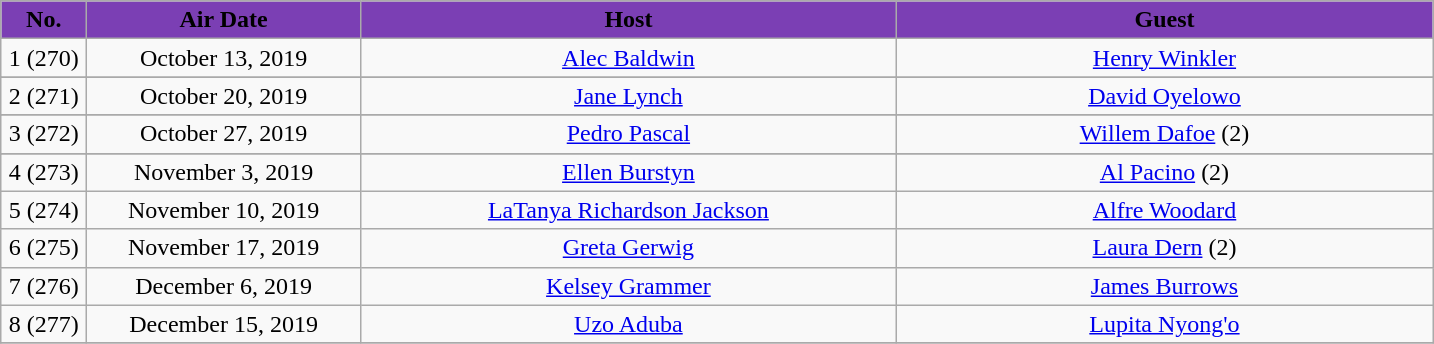<table class="wikitable" style="text-align:center;">
<tr>
<th width="50" style="background:#7B3FB4">No.</th>
<th width="175" style="background:#7B3FB4">Air Date</th>
<th width="350" style="background:#7B3FB4">Host</th>
<th width="350" style="background:#7B3FB4">Guest</th>
</tr>
<tr>
<td>1 (270)</td>
<td>October 13, 2019</td>
<td><a href='#'>Alec Baldwin</a></td>
<td><a href='#'>Henry Winkler</a></td>
</tr>
<tr>
</tr>
<tr>
<td>2 (271)</td>
<td>October 20, 2019</td>
<td><a href='#'>Jane Lynch</a></td>
<td><a href='#'>David Oyelowo</a></td>
</tr>
<tr>
</tr>
<tr>
<td>3 (272)</td>
<td>October 27, 2019</td>
<td><a href='#'>Pedro Pascal</a></td>
<td><a href='#'>Willem Dafoe</a> (2)</td>
</tr>
<tr>
</tr>
<tr>
<td>4 (273)</td>
<td>November 3, 2019</td>
<td><a href='#'>Ellen Burstyn</a></td>
<td><a href='#'>Al Pacino</a> (2)</td>
</tr>
<tr>
<td>5 (274)</td>
<td>November 10, 2019</td>
<td><a href='#'>LaTanya Richardson Jackson</a></td>
<td><a href='#'>Alfre Woodard</a></td>
</tr>
<tr>
<td>6 (275)</td>
<td>November 17, 2019</td>
<td><a href='#'>Greta Gerwig</a></td>
<td><a href='#'>Laura Dern</a> (2)</td>
</tr>
<tr>
<td>7 (276)</td>
<td>December 6, 2019</td>
<td><a href='#'>Kelsey Grammer</a></td>
<td><a href='#'>James Burrows</a></td>
</tr>
<tr>
<td>8 (277)</td>
<td>December 15, 2019</td>
<td><a href='#'>Uzo Aduba</a></td>
<td><a href='#'>Lupita Nyong'o</a></td>
</tr>
<tr>
</tr>
</table>
